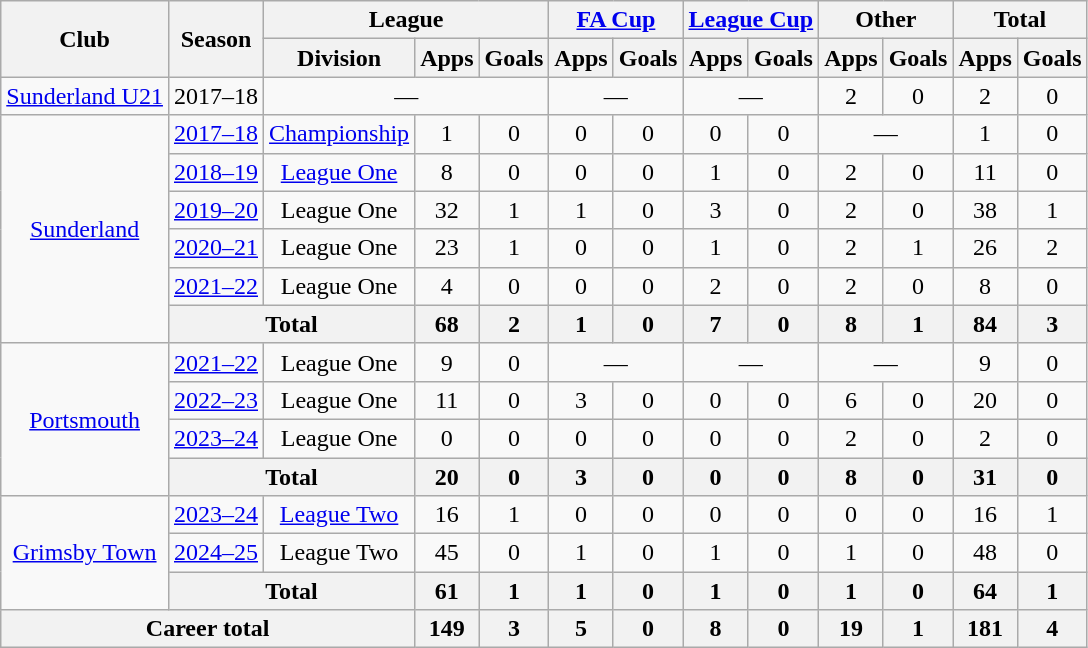<table class="wikitable" style="text-align:center">
<tr>
<th rowspan="2">Club</th>
<th rowspan="2">Season</th>
<th colspan="3">League</th>
<th colspan="2"><a href='#'>FA Cup</a></th>
<th colspan="2"><a href='#'>League Cup</a></th>
<th colspan="2">Other</th>
<th colspan="2">Total</th>
</tr>
<tr>
<th>Division</th>
<th>Apps</th>
<th>Goals</th>
<th>Apps</th>
<th>Goals</th>
<th>Apps</th>
<th>Goals</th>
<th>Apps</th>
<th>Goals</th>
<th>Apps</th>
<th>Goals</th>
</tr>
<tr>
<td><a href='#'>Sunderland U21</a></td>
<td>2017–18</td>
<td colspan=3>—</td>
<td colspan=2>—</td>
<td colspan=2>—</td>
<td>2</td>
<td>0</td>
<td>2</td>
<td>0</td>
</tr>
<tr>
<td rowspan="6"><a href='#'>Sunderland</a></td>
<td><a href='#'>2017–18</a></td>
<td><a href='#'>Championship</a></td>
<td>1</td>
<td>0</td>
<td>0</td>
<td>0</td>
<td>0</td>
<td>0</td>
<td colspan=2>—</td>
<td>1</td>
<td>0</td>
</tr>
<tr>
<td><a href='#'>2018–19</a></td>
<td><a href='#'>League One</a></td>
<td>8</td>
<td>0</td>
<td>0</td>
<td>0</td>
<td>1</td>
<td>0</td>
<td>2</td>
<td>0</td>
<td>11</td>
<td>0</td>
</tr>
<tr>
<td><a href='#'>2019–20</a></td>
<td>League One</td>
<td>32</td>
<td>1</td>
<td>1</td>
<td>0</td>
<td>3</td>
<td>0</td>
<td>2</td>
<td>0</td>
<td>38</td>
<td>1</td>
</tr>
<tr>
<td><a href='#'>2020–21</a></td>
<td>League One</td>
<td>23</td>
<td>1</td>
<td>0</td>
<td>0</td>
<td>1</td>
<td>0</td>
<td>2</td>
<td>1</td>
<td>26</td>
<td>2</td>
</tr>
<tr>
<td><a href='#'>2021–22</a></td>
<td>League One</td>
<td>4</td>
<td>0</td>
<td>0</td>
<td>0</td>
<td>2</td>
<td>0</td>
<td>2</td>
<td>0</td>
<td>8</td>
<td>0</td>
</tr>
<tr>
<th colspan="2">Total</th>
<th>68</th>
<th>2</th>
<th>1</th>
<th>0</th>
<th>7</th>
<th>0</th>
<th>8</th>
<th>1</th>
<th>84</th>
<th>3</th>
</tr>
<tr>
<td rowspan="4"><a href='#'>Portsmouth</a></td>
<td><a href='#'>2021–22</a></td>
<td>League One</td>
<td>9</td>
<td>0</td>
<td colspan=2>—</td>
<td colspan=2>—</td>
<td colspan=2>—</td>
<td>9</td>
<td>0</td>
</tr>
<tr>
<td><a href='#'>2022–23</a></td>
<td>League One</td>
<td>11</td>
<td>0</td>
<td>3</td>
<td>0</td>
<td>0</td>
<td>0</td>
<td>6</td>
<td>0</td>
<td>20</td>
<td>0</td>
</tr>
<tr>
<td><a href='#'>2023–24</a></td>
<td>League One</td>
<td>0</td>
<td>0</td>
<td>0</td>
<td>0</td>
<td>0</td>
<td>0</td>
<td>2</td>
<td>0</td>
<td>2</td>
<td>0</td>
</tr>
<tr>
<th colspan="2">Total</th>
<th>20</th>
<th>0</th>
<th>3</th>
<th>0</th>
<th>0</th>
<th>0</th>
<th>8</th>
<th>0</th>
<th>31</th>
<th>0</th>
</tr>
<tr>
<td rowspan="3"><a href='#'>Grimsby Town</a></td>
<td><a href='#'>2023–24</a></td>
<td><a href='#'>League Two</a></td>
<td>16</td>
<td>1</td>
<td>0</td>
<td>0</td>
<td>0</td>
<td>0</td>
<td>0</td>
<td>0</td>
<td>16</td>
<td>1</td>
</tr>
<tr>
<td><a href='#'>2024–25</a></td>
<td>League Two</td>
<td>45</td>
<td>0</td>
<td>1</td>
<td>0</td>
<td>1</td>
<td>0</td>
<td>1</td>
<td>0</td>
<td>48</td>
<td>0</td>
</tr>
<tr>
<th colspan="2">Total</th>
<th>61</th>
<th>1</th>
<th>1</th>
<th>0</th>
<th>1</th>
<th>0</th>
<th>1</th>
<th>0</th>
<th>64</th>
<th>1</th>
</tr>
<tr>
<th colspan="3">Career total</th>
<th>149</th>
<th>3</th>
<th>5</th>
<th>0</th>
<th>8</th>
<th>0</th>
<th>19</th>
<th>1</th>
<th>181</th>
<th>4</th>
</tr>
</table>
